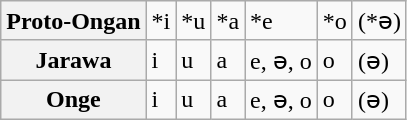<table class="wikitable">
<tr>
<th>Proto-Ongan</th>
<td>*i</td>
<td>*u</td>
<td>*a</td>
<td>*e</td>
<td>*o</td>
<td>(*ə)</td>
</tr>
<tr>
<th>Jarawa</th>
<td>i</td>
<td>u</td>
<td>a</td>
<td>e, ə, o</td>
<td>o</td>
<td>(ə)</td>
</tr>
<tr>
<th>Onge</th>
<td>i</td>
<td>u</td>
<td>a</td>
<td>e, ə, o</td>
<td>o</td>
<td>(ə)</td>
</tr>
</table>
